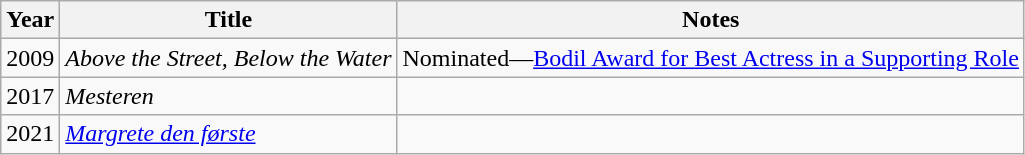<table class="wikitable sortable">
<tr>
<th>Year</th>
<th>Title</th>
<th class="unsortable">Notes</th>
</tr>
<tr>
<td>2009</td>
<td><em>Above the Street, Below the Water</em></td>
<td>Nominated—<a href='#'>Bodil Award for Best Actress in a Supporting Role</a></td>
</tr>
<tr>
<td>2017</td>
<td><em>Mesteren</em></td>
<td></td>
</tr>
<tr>
<td>2021</td>
<td><a href='#'><em>Margrete den første</em></a></td>
<td></td>
</tr>
</table>
